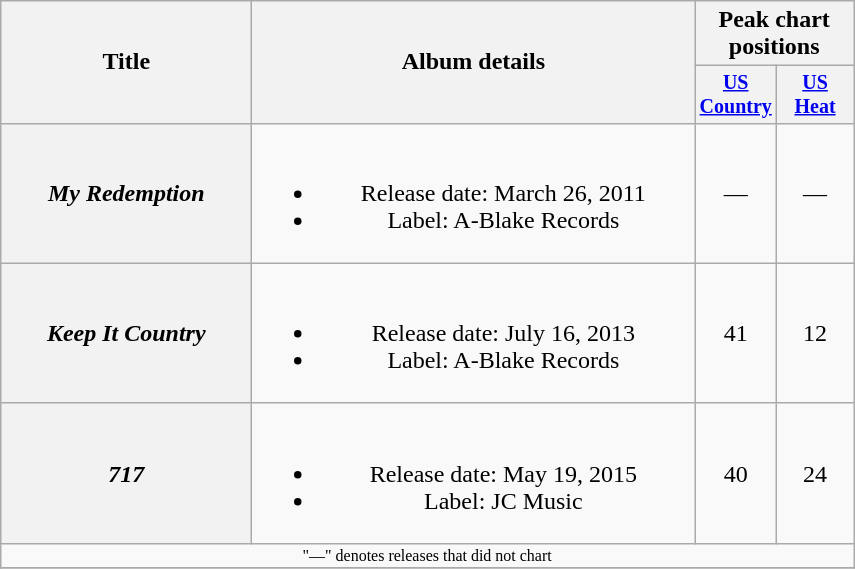<table class="wikitable plainrowheaders" style="text-align:center;">
<tr>
<th rowspan="2" style="width:10em;">Title</th>
<th rowspan="2" style="width:18em;">Album details</th>
<th colspan="2">Peak chart<br>positions</th>
</tr>
<tr style="font-size:smaller;">
<th width="45"><a href='#'>US Country</a><br></th>
<th width="45"><a href='#'>US Heat</a><br></th>
</tr>
<tr>
<th scope="row"><em>My Redemption</em></th>
<td><br><ul><li>Release date: March 26, 2011</li><li>Label: A-Blake Records</li></ul></td>
<td>—</td>
<td>—</td>
</tr>
<tr>
<th scope="row"><em>Keep It Country</em></th>
<td><br><ul><li>Release date: July 16, 2013</li><li>Label: A-Blake Records</li></ul></td>
<td>41</td>
<td>12</td>
</tr>
<tr>
<th scope="row"><em>717</em></th>
<td><br><ul><li>Release date: May 19, 2015</li><li>Label: JC Music</li></ul></td>
<td>40</td>
<td>24</td>
</tr>
<tr>
<td colspan="4" style="font-size:8pt">"—" denotes releases that did not chart</td>
</tr>
<tr>
</tr>
</table>
